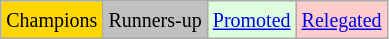<table class="wikitable">
<tr>
<td bgcolor=gold><small>Champions</small></td>
<td bgcolor=silver><small>Runners-up</small></td>
<td bgcolor="#DDFFDD"><small><a href='#'>Promoted</a></small></td>
<td bgcolor="#FFCCCC"><small><a href='#'>Relegated</a></small></td>
</tr>
</table>
